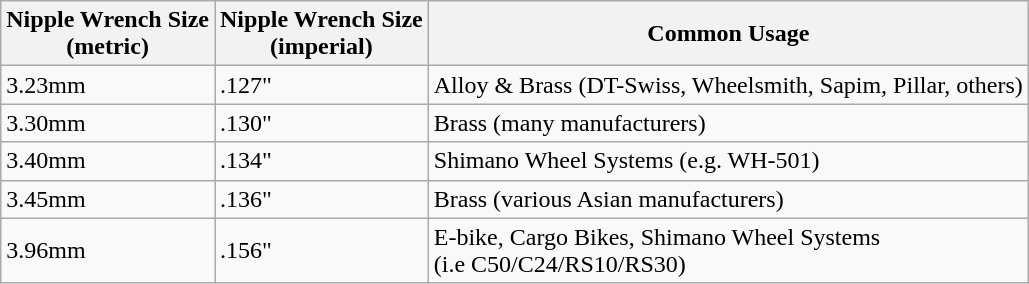<table class="wikitable">
<tr>
<th>Nipple Wrench Size<br>(metric)</th>
<th>Nipple Wrench Size<br>(imperial)</th>
<th>Common Usage</th>
</tr>
<tr>
<td>3.23mm</td>
<td>.127"</td>
<td>Alloy & Brass (DT-Swiss, Wheelsmith, Sapim, Pillar, others)</td>
</tr>
<tr>
<td>3.30mm</td>
<td>.130"</td>
<td>Brass (many manufacturers)</td>
</tr>
<tr>
<td>3.40mm</td>
<td>.134"</td>
<td>Shimano Wheel Systems (e.g. WH-501)</td>
</tr>
<tr>
<td>3.45mm</td>
<td>.136"</td>
<td>Brass (various Asian manufacturers)</td>
</tr>
<tr>
<td>3.96mm</td>
<td>.156"</td>
<td>E-bike, Cargo Bikes, Shimano Wheel Systems<br>(i.e C50/C24/RS10/RS30)</td>
</tr>
</table>
